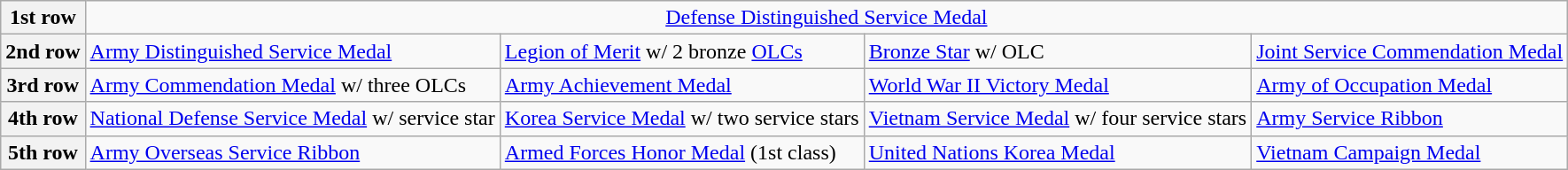<table class="wikitable">
<tr>
<th>1st row</th>
<td colspan="4" align="center"><a href='#'>Defense Distinguished Service Medal</a></td>
</tr>
<tr>
<th>2nd row</th>
<td><a href='#'>Army Distinguished Service Medal</a></td>
<td><a href='#'>Legion of Merit</a> w/ 2  bronze <a href='#'>OLCs</a></td>
<td><a href='#'>Bronze Star</a> w/ OLC</td>
<td><a href='#'>Joint Service Commendation Medal</a></td>
</tr>
<tr>
<th>3rd row</th>
<td><a href='#'>Army Commendation Medal</a> w/ three OLCs</td>
<td><a href='#'>Army Achievement Medal</a></td>
<td><a href='#'>World War II Victory Medal</a></td>
<td><a href='#'>Army of Occupation Medal</a></td>
</tr>
<tr>
<th>4th row</th>
<td><a href='#'>National Defense Service Medal</a> w/ service star</td>
<td><a href='#'>Korea Service Medal</a> w/ two service stars</td>
<td><a href='#'>Vietnam Service Medal</a> w/ four service stars</td>
<td><a href='#'>Army Service Ribbon</a></td>
</tr>
<tr>
<th>5th row</th>
<td><a href='#'>Army Overseas Service Ribbon</a></td>
<td><a href='#'>Armed Forces Honor Medal</a> (1st class)</td>
<td><a href='#'>United Nations Korea Medal</a></td>
<td><a href='#'>Vietnam Campaign Medal</a></td>
</tr>
</table>
